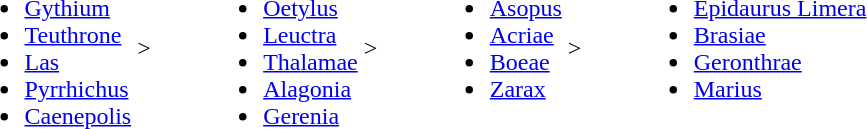<table>
<tr>
<td valign="top"><br><ul><li><a href='#'>Gythium</a></li><li><a href='#'>Teuthrone</a></li><li><a href='#'>Las</a></li><li><a href='#'>Pyrrhichus</a></li><li><a href='#'>Caenepolis</a></li></ul></td>
<td <hspace width=40px>></td>
<td valign="top"><br><ul><li><a href='#'>Oetylus</a></li><li><a href='#'>Leuctra</a></li><li><a href='#'>Thalamae</a></li><li><a href='#'>Alagonia</a></li><li><a href='#'>Gerenia</a></li></ul></td>
<td <hspace width=40px>></td>
<td valign="top"><br><ul><li><a href='#'>Asopus</a></li><li><a href='#'>Acriae</a></li><li><a href='#'>Boeae</a></li><li><a href='#'>Zarax</a></li></ul></td>
<td <hspace width=40px>></td>
<td valign="top"><br><ul><li><a href='#'>Epidaurus Limera</a></li><li><a href='#'>Brasiae</a></li><li><a href='#'>Geronthrae</a></li><li><a href='#'>Marius</a></li></ul></td>
</tr>
</table>
